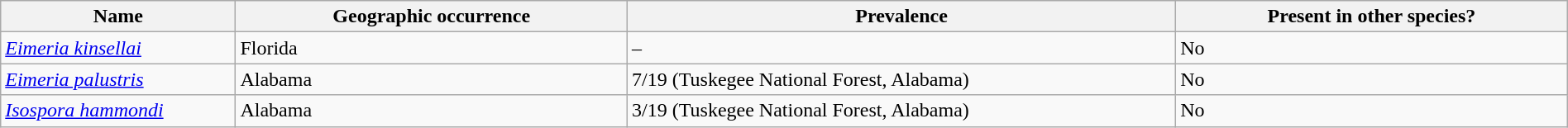<table class="wikitable" style="width: 100%">
<tr>
<th width="15%">Name</th>
<th width="25%">Geographic occurrence</th>
<th width="35%">Prevalence</th>
<th width="25%">Present in other species?</th>
</tr>
<tr>
<td><em><a href='#'>Eimeria kinsellai</a></em></td>
<td>Florida</td>
<td>–</td>
<td>No</td>
</tr>
<tr>
<td><em><a href='#'>Eimeria palustris</a></em></td>
<td>Alabama</td>
<td>7/19 (Tuskegee National Forest, Alabama)</td>
<td>No</td>
</tr>
<tr>
<td><em><a href='#'>Isospora hammondi</a></em></td>
<td>Alabama</td>
<td>3/19 (Tuskegee National Forest, Alabama)</td>
<td>No</td>
</tr>
</table>
